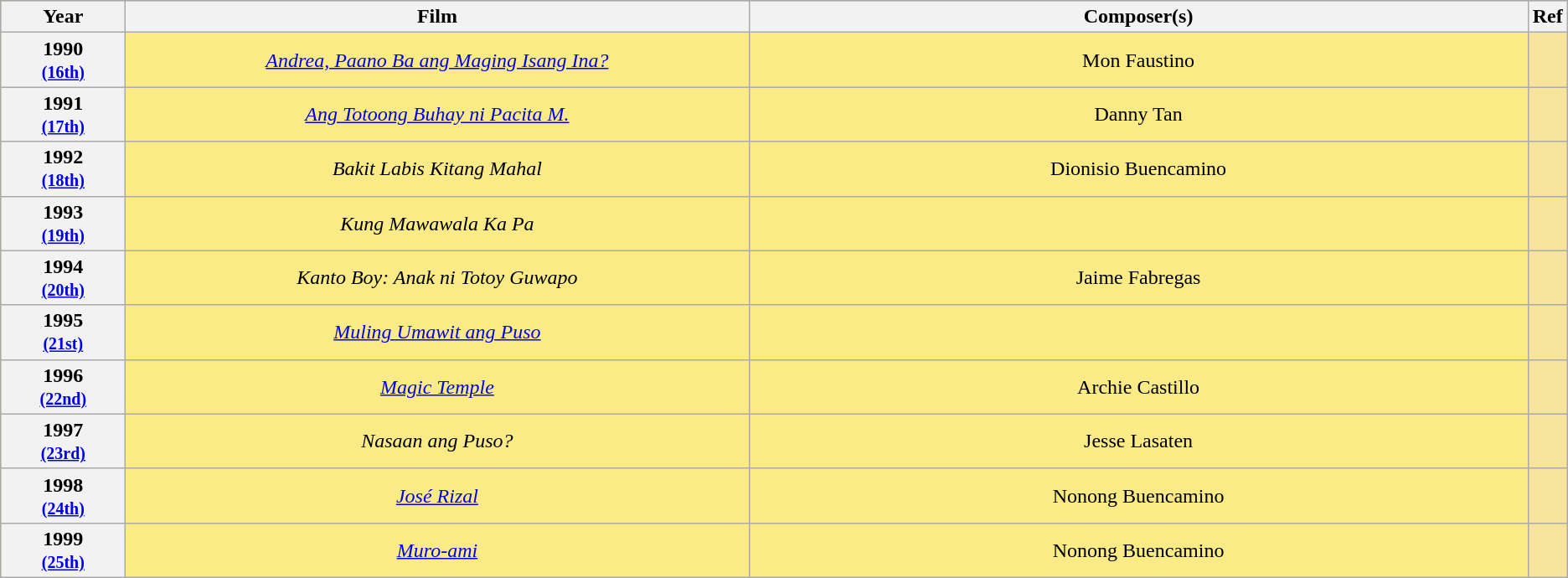<table class="wikitable" rowspan=2 border="2" cellpadding="4" style="text-align: center; background: #f6e39c">
<tr style="background:#bebebe;">
<th scope="col" style="width:8%;">Year</th>
<th scope="col" style="width:40%;">Film</th>
<th scope="col" style="width:50%;">Composer(s)</th>
<th scope="col" style="width:2%;">Ref</th>
</tr>
<tr>
<th scope="row" style="text-align:center">1990 <br><small><a href='#'>(16th)</a> </small></th>
<td style="background:#FAEB86"><em><a href='#'>Andrea, Paano Ba ang Maging Isang Ina?</a></em></td>
<td style="background:#FAEB86">Mon Faustino</td>
<td></td>
</tr>
<tr>
<th scope="row" style="text-align:center">1991 <br><small><a href='#'>(17th)</a> </small></th>
<td style="background:#FAEB86"><em><a href='#'>Ang Totoong Buhay ni Pacita M.</a></em></td>
<td style="background:#FAEB86">Danny Tan</td>
<td></td>
</tr>
<tr>
<th scope="row" style="text-align:center">1992 <br><small><a href='#'>(18th)</a> </small></th>
<td style="background:#FAEB86"><em>Bakit Labis Kitang Mahal</em></td>
<td style="background:#FAEB86">Dionisio Buencamino</td>
<td></td>
</tr>
<tr>
<th scope="row" style="text-align:center">1993 <br><small><a href='#'>(19th)</a> </small></th>
<td style="background:#FAEB86"><em>Kung Mawawala Ka Pa</em></td>
<td style="background:#FAEB86"></td>
<td></td>
</tr>
<tr>
<th scope="row" style="text-align:center">1994 <br><small><a href='#'>(20th)</a> </small></th>
<td style="background:#FAEB86"><em>Kanto Boy: Anak ni Totoy Guwapo</em></td>
<td style="background:#FAEB86">Jaime Fabregas</td>
<td></td>
</tr>
<tr>
<th scope="row" style="text-align:center">1995 <br><small><a href='#'>(21st)</a> </small></th>
<td style="background:#FAEB86"><em><a href='#'>Muling Umawit ang Puso</a></em></td>
<td style="background:#FAEB86"></td>
<td></td>
</tr>
<tr>
<th scope="row" style="text-align:center">1996 <br><small><a href='#'>(22nd)</a> </small></th>
<td style="background:#FAEB86"><em><a href='#'>Magic Temple</a></em></td>
<td style="background:#FAEB86">Archie Castillo</td>
<td></td>
</tr>
<tr>
<th scope="row" style="text-align:center">1997 <br><small><a href='#'>(23rd)</a> </small></th>
<td style="background:#FAEB86"><em>Nasaan ang Puso?</em></td>
<td style="background:#FAEB86">Jesse Lasaten</td>
<td></td>
</tr>
<tr>
<th scope="row" style="text-align:center">1998 <br><small><a href='#'>(24th)</a> </small></th>
<td style="background:#FAEB86"><em><a href='#'>José Rizal</a></em></td>
<td style="background:#FAEB86">Nonong Buencamino</td>
<td></td>
</tr>
<tr>
<th scope="row" style="text-align:center">1999 <br><small><a href='#'>(25th)</a> </small></th>
<td style="background:#FAEB86"><em><a href='#'>Muro-ami</a></em></td>
<td style="background:#FAEB86">Nonong Buencamino</td>
<td></td>
</tr>
</table>
